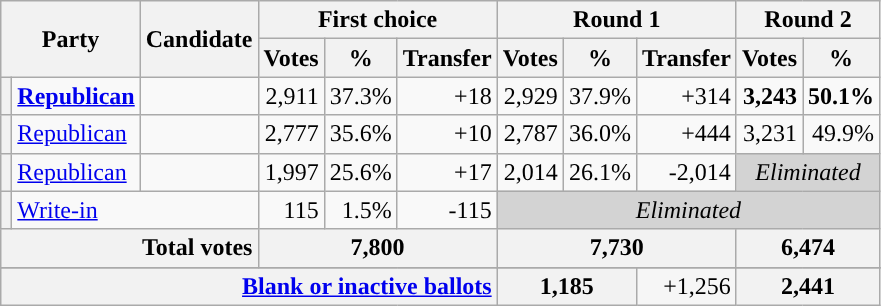<table class="wikitable sortable" style="text-align:right">
<tr>
<th colspan=2 rowspan=2>Party</th>
<th rowspan=2>Candidate</th>
<th colspan=3>First choice</th>
<th colspan=3>Round 1</th>
<th colspan=3>Round 2</th>
</tr>
<tr>
<th>Votes</th>
<th>%</th>
<th>Transfer</th>
<th>Votes</th>
<th>%</th>
<th>Transfer</th>
<th>Votes</th>
<th>%</th>
</tr>
<tr>
<th style="background-color:"></th>
<td style="text-align:left"><strong><a href='#'>Republican</a></strong></td>
<td style="text-align:left" scope="row"><strong></strong></td>
<td>2,911</td>
<td>37.3%</td>
<td>+18</td>
<td>2,929</td>
<td>37.9%</td>
<td>+314</td>
<td><strong>3,243</strong></td>
<td><strong>50.1%</strong></td>
</tr>
<tr>
<th style="background-color:"></th>
<td style="text-align:left"><a href='#'>Republican</a></td>
<td style="text-align:left" scope="row"></td>
<td>2,777</td>
<td>35.6%</td>
<td>+10</td>
<td>2,787</td>
<td>36.0%</td>
<td>+444</td>
<td>3,231</td>
<td>49.9%</td>
</tr>
<tr>
<th style="background-color:"></th>
<td style="text-align:left"><a href='#'>Republican</a></td>
<td style="text-align:left" scope="row"></td>
<td>1,997</td>
<td>25.6%</td>
<td>+17</td>
<td>2,014</td>
<td>26.1%</td>
<td>-2,014</td>
<td colspan="2"  style="background:lightgrey; text-align:center;"><em>Eliminated</em></td>
</tr>
<tr>
<th style="background-color:"></th>
<td style="text-align:left" colspan=2><a href='#'>Write-in</a></td>
<td>115</td>
<td>1.5%</td>
<td>-115</td>
<td colspan="5"  style="background:lightgrey; text-align:center;"><em>Eliminated</em></td>
</tr>
<tr class="sortbottom" style="background-color:#F6F6F6">
<th colspan=3 scope="row" style="text-align:right;"><strong>Total votes</strong></th>
<th colspan=3><strong>7,800</strong></th>
<th colspan=3><strong>7,730</strong></th>
<th colspan=3><strong>6,474</strong></th>
</tr>
<tr class="sortbottom">
</tr>
<tr class="sortbottom" style="background-color:#F6F6F6">
<th colspan=6 scope="row" style="text-align:right;"><a href='#'>Blank or inactive ballots</a></th>
<th colspan=2>1,185</th>
<td>+1,256</td>
<th colspan=2>2,441</th>
</tr>
</table>
